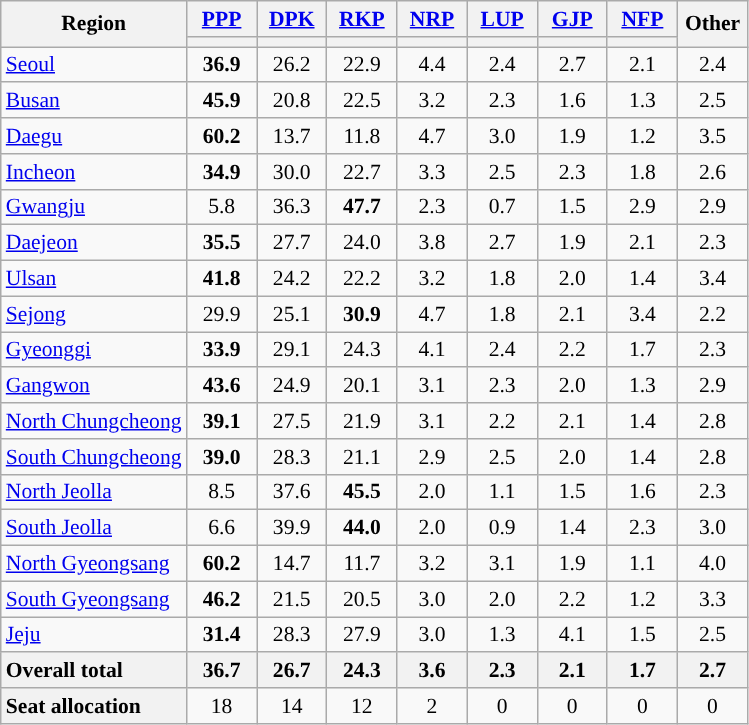<table class="wikitable nowrap sortable" style="text-align:center; font-size:90%">
<tr>
<th rowspan="2">Region</th>
<th style="width:40px" class="unsortable"><a href='#'>PPP</a></th>
<th style="width:40px" class="unsortable"><a href='#'>DPK</a></th>
<th style="width:40px" class="unsortable"><a href='#'>RKP</a></th>
<th style="width:40px" class="unsortable"><a href='#'>NRP</a></th>
<th style="width:40px" class="unsortable"><a href='#'>LUP</a></th>
<th style="width:40px" class="unsortable"><a href='#'>GJP</a></th>
<th style="width:40px" class="unsortable"><a href='#'>NFP</a></th>
<th rowspan="2" style="width:40px" class="unsortable">Other</th>
</tr>
<tr>
<th style="background:"></th>
<th style="background:"></th>
<th style="background:"></th>
<th style="background:"></th>
<th style="background:"></th>
<th style="background:"></th>
<th style="background:"></th>
</tr>
<tr>
<td style="text-align:left"><a href='#'>Seoul</a></td>
<td><strong>36.9</strong></td>
<td>26.2</td>
<td>22.9</td>
<td>4.4</td>
<td>2.4</td>
<td>2.7</td>
<td>2.1</td>
<td>2.4</td>
</tr>
<tr>
<td style="text-align:left"><a href='#'>Busan</a></td>
<td><strong>45.9</strong></td>
<td>20.8</td>
<td>22.5</td>
<td>3.2</td>
<td>2.3</td>
<td>1.6</td>
<td>1.3</td>
<td>2.5</td>
</tr>
<tr>
<td style="text-align:left"><a href='#'>Daegu</a></td>
<td><strong>60.2</strong></td>
<td>13.7</td>
<td>11.8</td>
<td>4.7</td>
<td>3.0</td>
<td>1.9</td>
<td>1.2</td>
<td>3.5</td>
</tr>
<tr>
<td style="text-align:left"><a href='#'>Incheon</a></td>
<td><strong>34.9</strong></td>
<td>30.0</td>
<td>22.7</td>
<td>3.3</td>
<td>2.5</td>
<td>2.3</td>
<td>1.8</td>
<td>2.6</td>
</tr>
<tr>
<td style="text-align:left"><a href='#'>Gwangju</a></td>
<td>5.8</td>
<td>36.3</td>
<td><strong>47.7</strong></td>
<td>2.3</td>
<td>0.7</td>
<td>1.5</td>
<td>2.9</td>
<td>2.9</td>
</tr>
<tr>
<td style="text-align:left"><a href='#'>Daejeon</a></td>
<td><strong>35.5</strong></td>
<td>27.7</td>
<td>24.0</td>
<td>3.8</td>
<td>2.7</td>
<td>1.9</td>
<td>2.1</td>
<td>2.3</td>
</tr>
<tr>
<td style="text-align:left"><a href='#'>Ulsan</a></td>
<td><strong>41.8</strong></td>
<td>24.2</td>
<td>22.2</td>
<td>3.2</td>
<td>1.8</td>
<td>2.0</td>
<td>1.4</td>
<td>3.4</td>
</tr>
<tr>
<td style="text-align:left"><a href='#'>Sejong</a></td>
<td>29.9</td>
<td>25.1</td>
<td><strong>30.9</strong></td>
<td>4.7</td>
<td>1.8</td>
<td>2.1</td>
<td>3.4</td>
<td>2.2</td>
</tr>
<tr>
<td style="text-align:left"><a href='#'>Gyeonggi</a></td>
<td><strong>33.9</strong></td>
<td>29.1</td>
<td>24.3</td>
<td>4.1</td>
<td>2.4</td>
<td>2.2</td>
<td>1.7</td>
<td>2.3</td>
</tr>
<tr>
<td style="text-align:left"><a href='#'>Gangwon</a></td>
<td><strong>43.6</strong></td>
<td>24.9</td>
<td>20.1</td>
<td>3.1</td>
<td>2.3</td>
<td>2.0</td>
<td>1.3</td>
<td>2.9</td>
</tr>
<tr>
<td style="text-align:left" data-sort-value="Chungcheong N"><a href='#'>North Chungcheong</a></td>
<td><strong>39.1</strong></td>
<td>27.5</td>
<td>21.9</td>
<td>3.1</td>
<td>2.2</td>
<td>2.1</td>
<td>1.4</td>
<td>2.8</td>
</tr>
<tr>
<td style="text-align:left" data-sort-value="Chungcheong S"><a href='#'>South Chungcheong</a></td>
<td><strong>39.0</strong></td>
<td>28.3</td>
<td>21.1</td>
<td>2.9</td>
<td>2.5</td>
<td>2.0</td>
<td>1.4</td>
<td>2.8</td>
</tr>
<tr>
<td style="text-align:left" data-sort-value="Jeolla N"><a href='#'>North Jeolla</a></td>
<td>8.5</td>
<td>37.6</td>
<td><strong>45.5</strong></td>
<td>2.0</td>
<td>1.1</td>
<td>1.5</td>
<td>1.6</td>
<td>2.3</td>
</tr>
<tr>
<td style="text-align:left" data-sort-value="Jeolla S"><a href='#'>South Jeolla</a></td>
<td>6.6</td>
<td>39.9</td>
<td><strong>44.0</strong></td>
<td>2.0</td>
<td>0.9</td>
<td>1.4</td>
<td>2.3</td>
<td>3.0</td>
</tr>
<tr>
<td style="text-align:left" data-sort-value="Gyeongsang N"><a href='#'>North Gyeongsang</a></td>
<td><strong>60.2</strong></td>
<td>14.7</td>
<td>11.7</td>
<td>3.2</td>
<td>3.1</td>
<td>1.9</td>
<td>1.1</td>
<td>4.0</td>
</tr>
<tr>
<td style="text-align:left" data-sort-value="Gyeongsang S"><a href='#'>South Gyeongsang</a></td>
<td><strong>46.2</strong></td>
<td>21.5</td>
<td>20.5</td>
<td>3.0</td>
<td>2.0</td>
<td>2.2</td>
<td>1.2</td>
<td>3.3</td>
</tr>
<tr>
<td style="text-align:left"><a href='#'>Jeju</a></td>
<td><strong>31.4</strong></td>
<td>28.3</td>
<td>27.9</td>
<td>3.0</td>
<td>1.3</td>
<td>4.1</td>
<td>1.5</td>
<td>2.5</td>
</tr>
<tr class="sortbottom">
<th style="text-align:left">Overall total</th>
<th>36.7</th>
<th>26.7</th>
<th>24.3</th>
<th>3.6</th>
<th>2.3</th>
<th>2.1</th>
<th>1.7</th>
<th>2.7</th>
</tr>
<tr class="sortbottom">
<th style="text-align:left">Seat allocation</th>
<td>18</td>
<td>14</td>
<td>12</td>
<td>2</td>
<td>0</td>
<td>0</td>
<td>0</td>
<td>0</td>
</tr>
</table>
